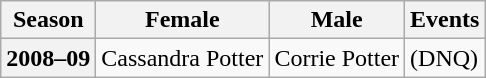<table class="wikitable">
<tr>
<th scope="col">Season</th>
<th scope="col">Female</th>
<th scope="col">Male</th>
<th scope="col">Events</th>
</tr>
<tr>
<th scope="row">2008–09</th>
<td>Cassandra Potter</td>
<td>Corrie Potter</td>
<td> (DNQ)</td>
</tr>
</table>
